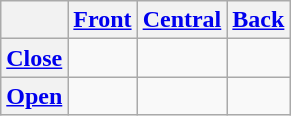<table class="wikitable" style="text-align:center">
<tr>
<th></th>
<th><a href='#'>Front</a></th>
<th><a href='#'>Central</a></th>
<th><a href='#'>Back</a></th>
</tr>
<tr align="center">
<th><a href='#'>Close</a></th>
<td></td>
<td></td>
<td></td>
</tr>
<tr align="center">
<th><a href='#'>Open</a></th>
<td></td>
<td></td>
<td></td>
</tr>
</table>
